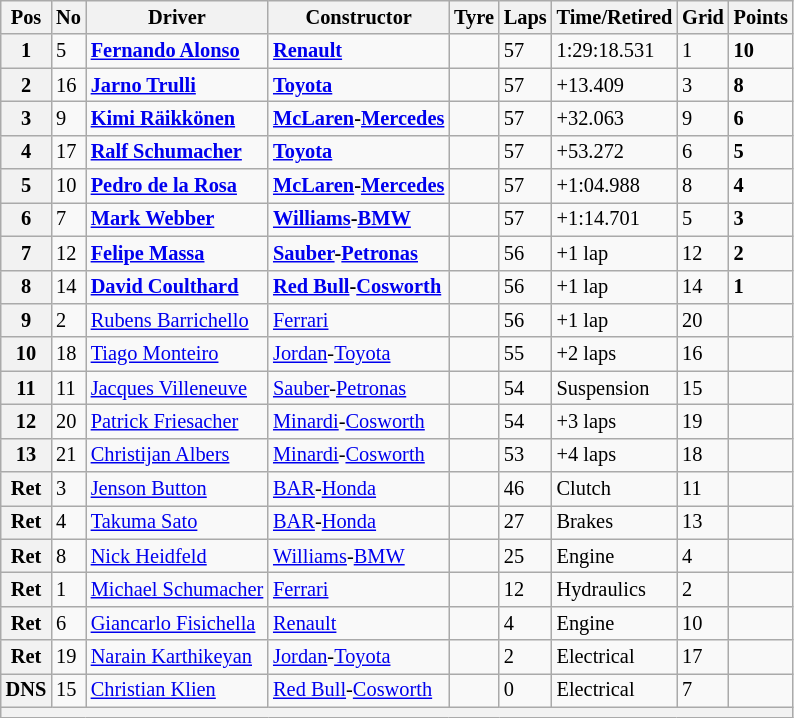<table class="wikitable" style="font-size:85%">
<tr>
<th>Pos</th>
<th>No</th>
<th>Driver</th>
<th>Constructor</th>
<th>Tyre</th>
<th>Laps</th>
<th>Time/Retired</th>
<th>Grid</th>
<th>Points</th>
</tr>
<tr>
<th>1</th>
<td>5</td>
<td> <strong><a href='#'>Fernando Alonso</a></strong></td>
<td><strong><a href='#'>Renault</a></strong></td>
<td></td>
<td>57</td>
<td>1:29:18.531</td>
<td>1</td>
<td><strong>10</strong></td>
</tr>
<tr>
<th>2</th>
<td>16</td>
<td> <strong><a href='#'>Jarno Trulli</a></strong></td>
<td><strong><a href='#'>Toyota</a></strong></td>
<td></td>
<td>57</td>
<td>+13.409</td>
<td>3</td>
<td><strong>8</strong></td>
</tr>
<tr>
<th>3</th>
<td>9</td>
<td> <strong><a href='#'>Kimi Räikkönen</a></strong></td>
<td><strong><a href='#'>McLaren</a>-<a href='#'>Mercedes</a></strong></td>
<td></td>
<td>57</td>
<td>+32.063</td>
<td>9</td>
<td><strong>6</strong></td>
</tr>
<tr>
<th>4</th>
<td>17</td>
<td> <strong><a href='#'>Ralf Schumacher</a></strong></td>
<td><strong><a href='#'>Toyota</a></strong></td>
<td></td>
<td>57</td>
<td>+53.272</td>
<td>6</td>
<td><strong>5</strong></td>
</tr>
<tr>
<th>5</th>
<td>10</td>
<td> <strong><a href='#'>Pedro de la Rosa</a></strong></td>
<td><strong><a href='#'>McLaren</a>-<a href='#'>Mercedes</a></strong></td>
<td></td>
<td>57</td>
<td>+1:04.988</td>
<td>8</td>
<td><strong>4</strong></td>
</tr>
<tr>
<th>6</th>
<td>7</td>
<td> <strong><a href='#'>Mark Webber</a></strong></td>
<td><strong><a href='#'>Williams</a>-<a href='#'>BMW</a></strong></td>
<td></td>
<td>57</td>
<td>+1:14.701</td>
<td>5</td>
<td><strong>3</strong></td>
</tr>
<tr>
<th>7</th>
<td>12</td>
<td> <strong><a href='#'>Felipe Massa</a></strong></td>
<td><strong><a href='#'>Sauber</a>-<a href='#'>Petronas</a></strong></td>
<td></td>
<td>56</td>
<td>+1 lap</td>
<td>12</td>
<td><strong>2</strong></td>
</tr>
<tr>
<th>8</th>
<td>14</td>
<td> <strong><a href='#'>David Coulthard</a></strong></td>
<td><strong><a href='#'>Red Bull</a>-<a href='#'>Cosworth</a></strong></td>
<td></td>
<td>56</td>
<td>+1 lap</td>
<td>14</td>
<td><strong>1</strong></td>
</tr>
<tr>
<th>9</th>
<td>2</td>
<td> <a href='#'>Rubens Barrichello</a></td>
<td><a href='#'>Ferrari</a></td>
<td></td>
<td>56</td>
<td>+1 lap</td>
<td>20</td>
<td> </td>
</tr>
<tr>
<th>10</th>
<td>18</td>
<td> <a href='#'>Tiago Monteiro</a></td>
<td><a href='#'>Jordan</a>-<a href='#'>Toyota</a></td>
<td></td>
<td>55</td>
<td>+2 laps</td>
<td>16</td>
<td> </td>
</tr>
<tr>
<th>11</th>
<td>11</td>
<td> <a href='#'>Jacques Villeneuve</a></td>
<td><a href='#'>Sauber</a>-<a href='#'>Petronas</a></td>
<td></td>
<td>54</td>
<td>Suspension</td>
<td>15</td>
<td> </td>
</tr>
<tr>
<th>12</th>
<td>20</td>
<td> <a href='#'>Patrick Friesacher</a></td>
<td><a href='#'>Minardi</a>-<a href='#'>Cosworth</a></td>
<td></td>
<td>54</td>
<td>+3 laps</td>
<td>19</td>
<td> </td>
</tr>
<tr>
<th>13</th>
<td>21</td>
<td> <a href='#'>Christijan Albers</a></td>
<td><a href='#'>Minardi</a>-<a href='#'>Cosworth</a></td>
<td></td>
<td>53</td>
<td>+4 laps</td>
<td>18</td>
<td> </td>
</tr>
<tr>
<th>Ret</th>
<td>3</td>
<td> <a href='#'>Jenson Button</a></td>
<td><a href='#'>BAR</a>-<a href='#'>Honda</a></td>
<td></td>
<td>46</td>
<td>Clutch</td>
<td>11</td>
<td> </td>
</tr>
<tr>
<th>Ret</th>
<td>4</td>
<td> <a href='#'>Takuma Sato</a></td>
<td><a href='#'>BAR</a>-<a href='#'>Honda</a></td>
<td></td>
<td>27</td>
<td>Brakes</td>
<td>13</td>
<td> </td>
</tr>
<tr>
<th>Ret</th>
<td>8</td>
<td> <a href='#'>Nick Heidfeld</a></td>
<td><a href='#'>Williams</a>-<a href='#'>BMW</a></td>
<td></td>
<td>25</td>
<td>Engine</td>
<td>4</td>
<td> </td>
</tr>
<tr>
<th>Ret</th>
<td>1</td>
<td> <a href='#'>Michael Schumacher</a></td>
<td><a href='#'>Ferrari</a></td>
<td></td>
<td>12</td>
<td>Hydraulics</td>
<td>2</td>
<td> </td>
</tr>
<tr>
<th>Ret</th>
<td>6</td>
<td> <a href='#'>Giancarlo Fisichella</a></td>
<td><a href='#'>Renault</a></td>
<td></td>
<td>4</td>
<td>Engine</td>
<td>10</td>
<td> </td>
</tr>
<tr>
<th>Ret</th>
<td>19</td>
<td> <a href='#'>Narain Karthikeyan</a></td>
<td><a href='#'>Jordan</a>-<a href='#'>Toyota</a></td>
<td></td>
<td>2</td>
<td>Electrical</td>
<td>17</td>
<td> </td>
</tr>
<tr>
<th>DNS</th>
<td>15</td>
<td> <a href='#'>Christian Klien</a></td>
<td><a href='#'>Red Bull</a>-<a href='#'>Cosworth</a></td>
<td></td>
<td>0</td>
<td>Electrical</td>
<td>7</td>
<td> </td>
</tr>
<tr>
<th colspan="9"></th>
</tr>
</table>
